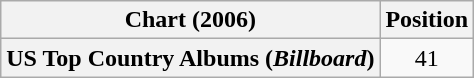<table class="wikitable plainrowheaders" style="text-align:center">
<tr>
<th scope="col">Chart (2006)</th>
<th scope="col">Position</th>
</tr>
<tr>
<th scope="row">US Top Country Albums (<em>Billboard</em>)</th>
<td>41</td>
</tr>
</table>
